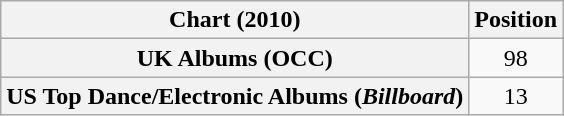<table class="wikitable sortable plainrowheaders" style="text-align:center">
<tr>
<th scope="col">Chart (2010)</th>
<th scope="col">Position</th>
</tr>
<tr>
<th scope="row">UK Albums (OCC)</th>
<td>98</td>
</tr>
<tr>
<th scope="row">US Top Dance/Electronic Albums (<em>Billboard</em>)</th>
<td>13</td>
</tr>
</table>
